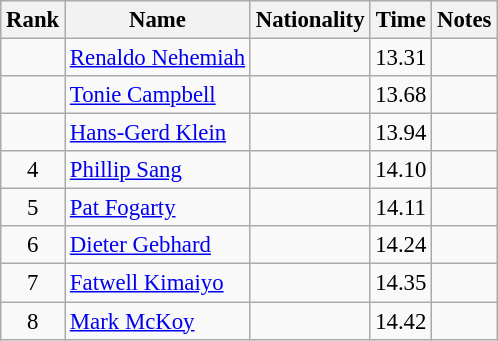<table class="wikitable sortable" style="text-align:center;font-size:95%">
<tr>
<th>Rank</th>
<th>Name</th>
<th>Nationality</th>
<th>Time</th>
<th>Notes</th>
</tr>
<tr>
<td></td>
<td align=left><a href='#'>Renaldo Nehemiah</a></td>
<td align=left></td>
<td>13.31</td>
<td></td>
</tr>
<tr>
<td></td>
<td align=left><a href='#'>Tonie Campbell</a></td>
<td align=left></td>
<td>13.68</td>
<td></td>
</tr>
<tr>
<td></td>
<td align=left><a href='#'>Hans-Gerd Klein</a></td>
<td align=left></td>
<td>13.94</td>
<td></td>
</tr>
<tr>
<td>4</td>
<td align=left><a href='#'>Phillip Sang</a></td>
<td align=left></td>
<td>14.10</td>
<td></td>
</tr>
<tr>
<td>5</td>
<td align=left><a href='#'>Pat Fogarty</a></td>
<td align=left></td>
<td>14.11</td>
<td></td>
</tr>
<tr>
<td>6</td>
<td align=left><a href='#'>Dieter Gebhard</a></td>
<td align=left></td>
<td>14.24</td>
<td></td>
</tr>
<tr>
<td>7</td>
<td align=left><a href='#'>Fatwell Kimaiyo</a></td>
<td align=left></td>
<td>14.35</td>
<td></td>
</tr>
<tr>
<td>8</td>
<td align=left><a href='#'>Mark McKoy</a></td>
<td align=left></td>
<td>14.42</td>
<td></td>
</tr>
</table>
